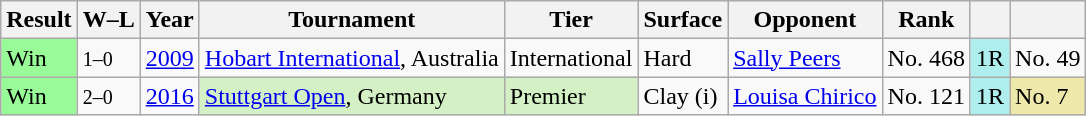<table class="wikitable sortable">
<tr>
<th>Result</th>
<th>W–L</th>
<th>Year</th>
<th>Tournament</th>
<th>Tier</th>
<th>Surface</th>
<th>Opponent</th>
<th>Rank</th>
<th></th>
<th></th>
</tr>
<tr>
<td bgcolor=98FB98>Win</td>
<td><small>1–0</small></td>
<td><a href='#'>2009</a></td>
<td><a href='#'>Hobart International</a>, Australia</td>
<td>International</td>
<td>Hard</td>
<td> <a href='#'>Sally Peers</a></td>
<td>No. 468</td>
<td bgcolor=afeeee>1R</td>
<td>No. 49</td>
</tr>
<tr>
<td bgcolor=98FB98>Win</td>
<td><small>2–0</small></td>
<td><a href='#'>2016</a></td>
<td bgcolor=d4f1c5><a href='#'>Stuttgart Open</a>, Germany</td>
<td bgcolor=d4f1c5>Premier</td>
<td>Clay (i)</td>
<td> <a href='#'>Louisa Chirico</a></td>
<td>No. 121</td>
<td bgcolor=afeeee>1R</td>
<td bgcolor=eee8aa>No. 7</td>
</tr>
</table>
